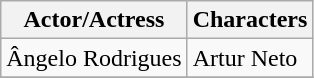<table class="wikitable">
<tr>
<th>Actor/Actress</th>
<th>Characters</th>
</tr>
<tr>
<td>Ângelo Rodrigues</td>
<td>Artur Neto</td>
</tr>
<tr>
</tr>
</table>
